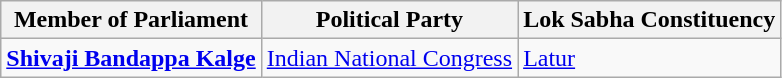<table class="wikitable">
<tr>
<th>Member of Parliament</th>
<th>Political Party</th>
<th>Lok Sabha Constituency</th>
</tr>
<tr>
<td><strong><a href='#'>Shivaji Bandappa Kalge</a></strong></td>
<td><a href='#'>Indian National Congress</a></td>
<td><a href='#'>Latur</a></td>
</tr>
</table>
